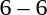<table style="text-align:center">
<tr>
<th width=200></th>
<th width=100></th>
<th width=200></th>
</tr>
<tr>
<td align=right><strong></strong></td>
<td>6 – 6</td>
<td align=left><strong></strong></td>
</tr>
</table>
